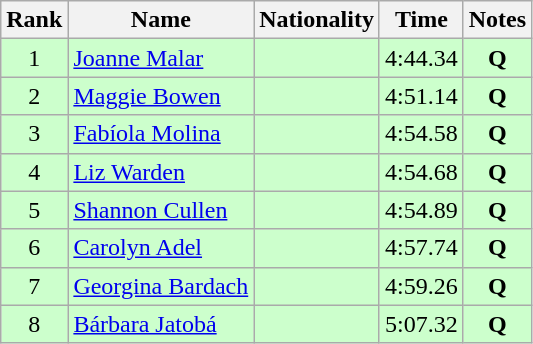<table class="wikitable sortable" style="text-align:center">
<tr>
<th>Rank</th>
<th>Name</th>
<th>Nationality</th>
<th>Time</th>
<th>Notes</th>
</tr>
<tr bgcolor=ccffcc>
<td>1</td>
<td align=left><a href='#'>Joanne Malar</a></td>
<td align=left></td>
<td>4:44.34</td>
<td><strong>Q</strong></td>
</tr>
<tr bgcolor=ccffcc>
<td>2</td>
<td align=left><a href='#'>Maggie Bowen</a></td>
<td align=left></td>
<td>4:51.14</td>
<td><strong>Q</strong></td>
</tr>
<tr bgcolor=ccffcc>
<td>3</td>
<td align=left><a href='#'>Fabíola Molina</a></td>
<td align=left></td>
<td>4:54.58</td>
<td><strong>Q</strong></td>
</tr>
<tr bgcolor=ccffcc>
<td>4</td>
<td align=left><a href='#'>Liz Warden</a></td>
<td align=left></td>
<td>4:54.68</td>
<td><strong>Q</strong></td>
</tr>
<tr bgcolor=ccffcc>
<td>5</td>
<td align=left><a href='#'>Shannon Cullen</a></td>
<td align=left></td>
<td>4:54.89</td>
<td><strong>Q</strong></td>
</tr>
<tr bgcolor=ccffcc>
<td>6</td>
<td align=left><a href='#'>Carolyn Adel</a></td>
<td align=left></td>
<td>4:57.74</td>
<td><strong>Q</strong></td>
</tr>
<tr bgcolor=ccffcc>
<td>7</td>
<td align=left><a href='#'>Georgina Bardach</a></td>
<td align=left></td>
<td>4:59.26</td>
<td><strong>Q</strong></td>
</tr>
<tr bgcolor=ccffcc>
<td>8</td>
<td align=left><a href='#'>Bárbara Jatobá</a></td>
<td align=left></td>
<td>5:07.32</td>
<td><strong>Q</strong></td>
</tr>
</table>
